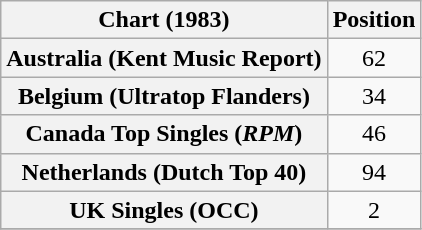<table class="wikitable sortable plainrowheaders" style="text-align:center">
<tr>
<th>Chart (1983)</th>
<th>Position</th>
</tr>
<tr>
<th scope="row">Australia (Kent Music Report)</th>
<td>62</td>
</tr>
<tr>
<th scope="row">Belgium (Ultratop Flanders)</th>
<td>34</td>
</tr>
<tr>
<th scope="row">Canada Top Singles (<em>RPM</em>)</th>
<td>46</td>
</tr>
<tr>
<th scope="row">Netherlands (Dutch Top 40)</th>
<td>94</td>
</tr>
<tr>
<th scope="row">UK Singles (OCC)</th>
<td>2</td>
</tr>
<tr>
</tr>
</table>
